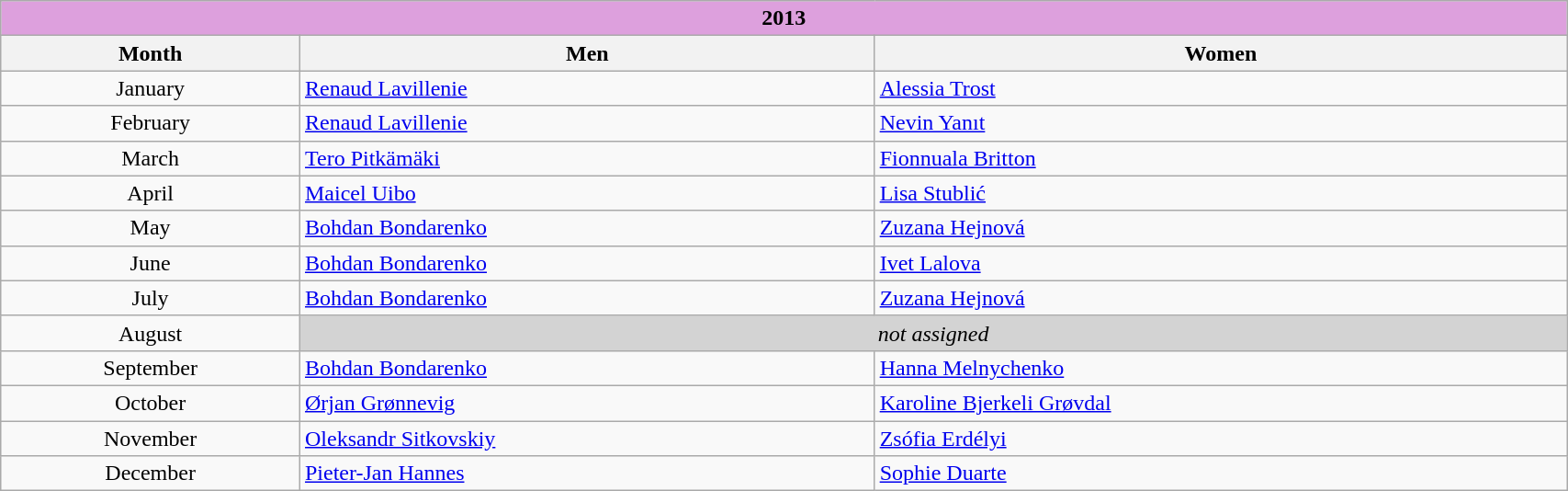<table class="wikitable" width=90% style="font-size:100%; text-align:left;">
<tr>
<td colspan=3 bgcolor=plum align=center><strong>2013</strong></td>
</tr>
<tr>
<th>Month</th>
<th>Men</th>
<th>Women</th>
</tr>
<tr>
<td align=center>January</td>
<td> <a href='#'>Renaud Lavillenie</a></td>
<td> <a href='#'>Alessia Trost</a></td>
</tr>
<tr>
<td align=center>February</td>
<td> <a href='#'>Renaud Lavillenie</a></td>
<td> <a href='#'>Nevin Yanıt</a></td>
</tr>
<tr>
<td align=center>March</td>
<td> <a href='#'>Tero Pitkämäki</a></td>
<td> <a href='#'>Fionnuala Britton</a></td>
</tr>
<tr>
<td align=center>April</td>
<td> <a href='#'>Maicel Uibo</a></td>
<td> <a href='#'>Lisa Stublić</a></td>
</tr>
<tr>
<td align=center>May</td>
<td> <a href='#'>Bohdan Bondarenko</a></td>
<td> <a href='#'>Zuzana Hejnová</a></td>
</tr>
<tr>
<td align=center>June</td>
<td> <a href='#'>Bohdan Bondarenko</a></td>
<td> <a href='#'>Ivet Lalova</a></td>
</tr>
<tr>
<td align=center>July</td>
<td> <a href='#'>Bohdan Bondarenko</a></td>
<td> <a href='#'>Zuzana Hejnová</a></td>
</tr>
<tr>
<td align=center>August</td>
<td colspan=2 bgcolor=lightgrey align=center><em>not assigned</em></td>
</tr>
<tr>
<td align=center>September</td>
<td> <a href='#'>Bohdan Bondarenko</a></td>
<td> <a href='#'>Hanna Melnychenko</a></td>
</tr>
<tr>
<td align=center>October</td>
<td> <a href='#'>Ørjan Grønnevig</a></td>
<td> <a href='#'>Karoline Bjerkeli Grøvdal</a></td>
</tr>
<tr>
<td align=center>November</td>
<td> <a href='#'>Oleksandr Sitkovskiy</a></td>
<td> <a href='#'>Zsófia Erdélyi</a></td>
</tr>
<tr>
<td align=center>December</td>
<td> <a href='#'>Pieter-Jan Hannes</a></td>
<td> <a href='#'>Sophie Duarte</a></td>
</tr>
</table>
